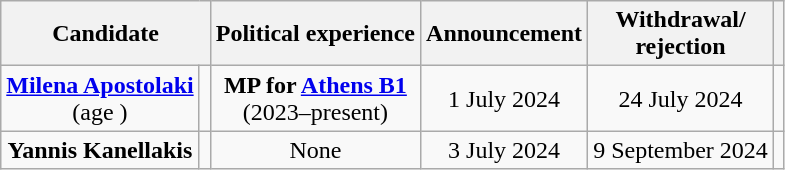<table class="wikitable" style="text-align:center;">
<tr>
<th colspan="2" width="125">Candidate</th>
<th>Political experience</th>
<th>Announcement</th>
<th>Withdrawal/<br>rejection</th>
<th></th>
</tr>
<tr>
<td><strong><a href='#'>Milena Apostolaki</a></strong><br>(age )</td>
<td></td>
<td><strong>MP for <a href='#'>Athens B1</a></strong><br>(2023–present)<br></td>
<td>1 July 2024</td>
<td>24 July 2024</td>
<td><br></td>
</tr>
<tr>
<td rowspan="2"><strong> Yannis Kanellakis</strong></td>
<td rowspan="2"></td>
<td>None</td>
<td rowspan="2">3 July 2024</td>
<td rowspan="2">9 September 2024</td>
<td rowspan="2"><br></td>
</tr>
</table>
